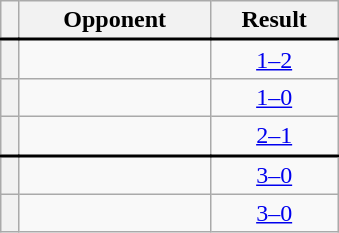<table class="wikitable plainrowheaders" style="text-align:center;margin-left:1em;float:right;clear:right;min-width:226px">
<tr>
<th scope="col"></th>
<th scope="col">Opponent</th>
<th scope="col">Result</th>
</tr>
<tr style="border-top: 2px solid black;">
<th scope="row" style="text-align: center;"></th>
<td align="left"></td>
<td><a href='#'>1–2</a></td>
</tr>
<tr>
<th scope="row" style="text-align: center;"></th>
<td align="left"></td>
<td><a href='#'>1–0</a></td>
</tr>
<tr>
<th scope="row" style="text-align: center;"></th>
<td align="left"></td>
<td><a href='#'>2–1</a></td>
</tr>
<tr style="border-top: 2px solid black;">
<th scope="row" style="text-align: center;"></th>
<td align="left"></td>
<td><a href='#'>3–0</a></td>
</tr>
<tr>
<th scope="row" style="text-align: center;"></th>
<td align="left"></td>
<td><a href='#'>3–0</a></td>
</tr>
</table>
